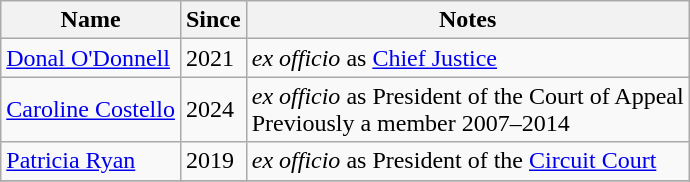<table class ="wikitable">
<tr>
<th>Name</th>
<th>Since</th>
<th>Notes</th>
</tr>
<tr>
<td><a href='#'>Donal O'Donnell</a></td>
<td>2021</td>
<td><em>ex officio</em> as <a href='#'>Chief Justice</a></td>
</tr>
<tr>
<td><a href='#'>Caroline Costello</a></td>
<td>2024</td>
<td><em>ex officio</em> as President of the Court of Appeal<br>Previously a member 2007–2014</td>
</tr>
<tr>
<td><a href='#'>Patricia Ryan</a></td>
<td>2019</td>
<td><em>ex officio</em> as President of the <a href='#'>Circuit Court</a></td>
</tr>
<tr>
</tr>
</table>
